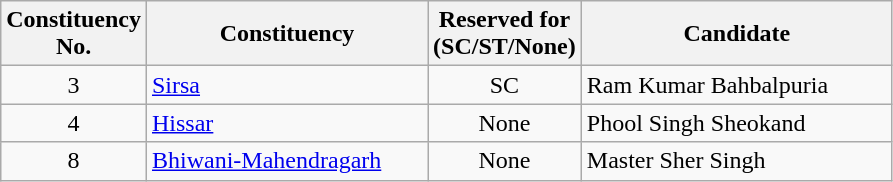<table class= "wikitable sortable">
<tr>
<th>Constituency <br> No.</th>
<th style="width:180px;">Constituency</th>
<th>Reserved for <br> (SC/ST/None)</th>
<th style="width:200px;">Candidate </th>
</tr>
<tr>
<td style="text-align:center;">3</td>
<td><a href='#'>Sirsa</a></td>
<td style="text-align:center;">SC</td>
<td>Ram Kumar Bahbalpuria</td>
</tr>
<tr>
<td style="text-align:center;">4</td>
<td><a href='#'>Hissar</a></td>
<td style="text-align:center;">None</td>
<td>Phool Singh Sheokand</td>
</tr>
<tr>
<td style="text-align:center;">8</td>
<td><a href='#'>Bhiwani-Mahendragarh</a></td>
<td style="text-align:center;">None</td>
<td>Master Sher Singh</td>
</tr>
</table>
